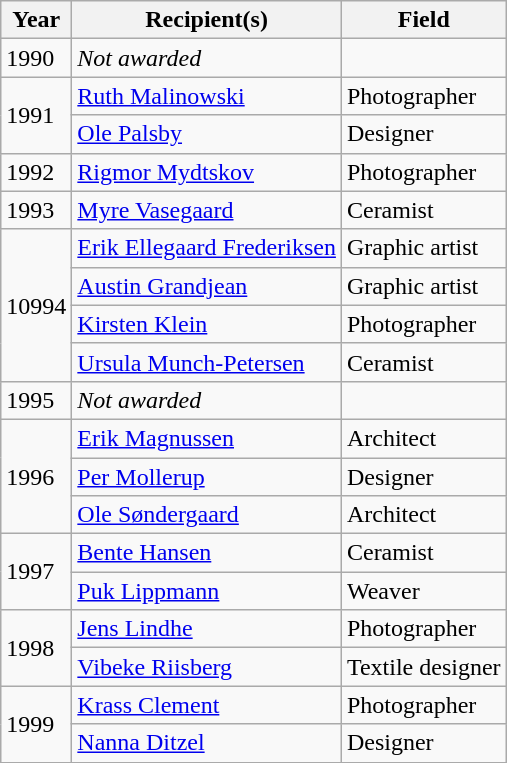<table class="wikitable sortable">
<tr>
<th>Year</th>
<th>Recipient(s)</th>
<th>Field</th>
</tr>
<tr>
<td rowspan="1">1990</td>
<td><em>Not awarded</em></td>
<td></td>
</tr>
<tr>
<td rowspan="2">1991</td>
<td><a href='#'>Ruth Malinowski </a></td>
<td>Photographer</td>
</tr>
<tr>
<td><a href='#'>Ole Palsby</a></td>
<td>Designer</td>
</tr>
<tr>
<td rowspan="1">1992</td>
<td><a href='#'>Rigmor Mydtskov</a></td>
<td>Photographer</td>
</tr>
<tr>
<td rowspan="1">1993</td>
<td><a href='#'>Myre Vasegaard</a></td>
<td>Ceramist</td>
</tr>
<tr>
<td rowspan="4">10994</td>
<td><a href='#'>Erik Ellegaard Frederiksen</a></td>
<td>Graphic artist</td>
</tr>
<tr>
<td><a href='#'>Austin Grandjean</a></td>
<td>Graphic artist</td>
</tr>
<tr>
<td><a href='#'>Kirsten Klein</a></td>
<td>Photographer</td>
</tr>
<tr>
<td><a href='#'>Ursula Munch-Petersen</a></td>
<td>Ceramist</td>
</tr>
<tr>
<td rowspan="1">1995</td>
<td><em>Not awarded</em></td>
<td></td>
</tr>
<tr>
<td rowspan="3">1996</td>
<td><a href='#'>Erik Magnussen</a></td>
<td>Architect</td>
</tr>
<tr>
<td><a href='#'>Per Mollerup</a></td>
<td>Designer</td>
</tr>
<tr>
<td><a href='#'>Ole Søndergaard</a></td>
<td>Architect</td>
</tr>
<tr>
<td rowspan="2">1997</td>
<td><a href='#'>Bente Hansen</a></td>
<td>Ceramist</td>
</tr>
<tr>
<td><a href='#'>Puk Lippmann</a></td>
<td>Weaver</td>
</tr>
<tr>
<td rowspan="2">1998</td>
<td><a href='#'>Jens Lindhe</a></td>
<td>Photographer</td>
</tr>
<tr>
<td><a href='#'>Vibeke Riisberg</a></td>
<td>Textile designer</td>
</tr>
<tr>
<td rowspan="2">1999</td>
<td><a href='#'>Krass Clement</a></td>
<td>Photographer</td>
</tr>
<tr>
<td><a href='#'>Nanna Ditzel</a></td>
<td>Designer</td>
</tr>
<tr>
</tr>
</table>
